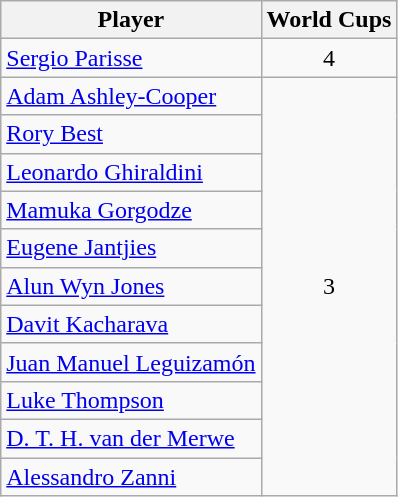<table class="wikitable" style="text-align:center">
<tr>
<th>Player</th>
<th>World Cups</th>
</tr>
<tr>
<td align="left"> <a href='#'>Sergio Parisse</a></td>
<td>4</td>
</tr>
<tr>
<td align="left"> <a href='#'>Adam Ashley-Cooper</a></td>
<td rowspan=11>3</td>
</tr>
<tr>
<td align="left"> <a href='#'>Rory Best</a></td>
</tr>
<tr>
<td align="left"> <a href='#'>Leonardo Ghiraldini</a></td>
</tr>
<tr>
<td align="left"> <a href='#'>Mamuka Gorgodze</a></td>
</tr>
<tr>
<td align="left"> <a href='#'>Eugene Jantjies</a></td>
</tr>
<tr>
<td align="left"> <a href='#'>Alun Wyn Jones</a></td>
</tr>
<tr>
<td align="left"> <a href='#'>Davit Kacharava</a></td>
</tr>
<tr>
<td align="left"> <a href='#'>Juan Manuel Leguizamón</a></td>
</tr>
<tr>
<td align="left"> <a href='#'>Luke Thompson</a></td>
</tr>
<tr>
<td align="left"> <a href='#'>D. T. H. van der Merwe</a></td>
</tr>
<tr>
<td align="left"> <a href='#'>Alessandro Zanni</a></td>
</tr>
</table>
